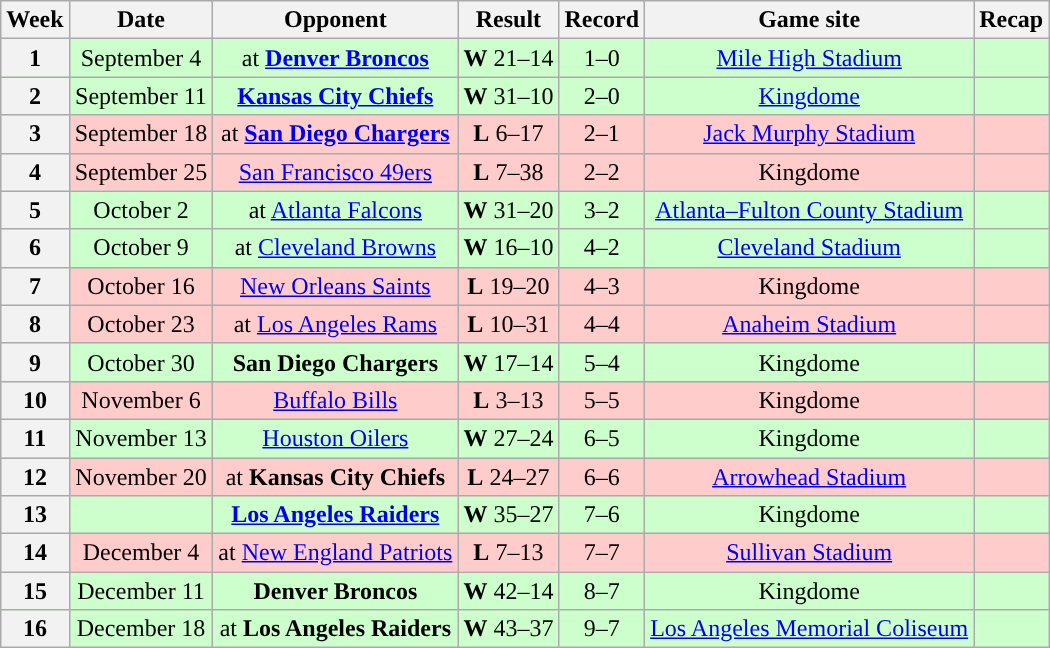<table class="wikitable" style="text-align:center">
<tr>
<th>Week</th>
<th>Date</th>
<th>Opponent</th>
<th>Result</th>
<th>Record</th>
<th>Game site</th>
<th>Recap</th>
</tr>
<tr style="background:#cfc">
<th>1</th>
<td>September 4</td>
<td>at <strong><a href='#'>Denver Broncos</a></strong></td>
<td><strong>W</strong> 21–14</td>
<td>1–0</td>
<td><a href='#'>Mile High Stadium</a></td>
<td></td>
</tr>
<tr style="background:#cfc">
<th>2</th>
<td>September 11</td>
<td><strong><a href='#'>Kansas City Chiefs</a></strong></td>
<td><strong>W</strong> 31–10</td>
<td>2–0</td>
<td><a href='#'>Kingdome</a></td>
<td></td>
</tr>
<tr style="background:#fcc">
<th>3</th>
<td>September 18</td>
<td>at <strong><a href='#'>San Diego Chargers</a></strong></td>
<td><strong>L</strong> 6–17</td>
<td>2–1</td>
<td><a href='#'>Jack Murphy Stadium</a></td>
<td></td>
</tr>
<tr style="background:#fcc">
<th>4</th>
<td>September 25</td>
<td><a href='#'>San Francisco 49ers</a></td>
<td><strong>L</strong> 7–38</td>
<td>2–2</td>
<td>Kingdome</td>
<td></td>
</tr>
<tr style="background:#cfc">
<th>5</th>
<td>October 2</td>
<td>at <a href='#'>Atlanta Falcons</a></td>
<td><strong>W</strong> 31–20</td>
<td>3–2</td>
<td><a href='#'>Atlanta–Fulton County Stadium</a></td>
<td></td>
</tr>
<tr style="background:#cfc">
<th>6</th>
<td>October 9</td>
<td>at <a href='#'>Cleveland Browns</a></td>
<td><strong>W</strong> 16–10</td>
<td>4–2</td>
<td><a href='#'>Cleveland Stadium</a></td>
<td></td>
</tr>
<tr style="background:#fcc">
<th>7</th>
<td>October 16</td>
<td><a href='#'>New Orleans Saints</a></td>
<td><strong>L</strong> 19–20</td>
<td>4–3</td>
<td>Kingdome</td>
<td></td>
</tr>
<tr style="background:#fcc">
<th>8</th>
<td>October 23</td>
<td>at <a href='#'>Los Angeles Rams</a></td>
<td><strong>L</strong> 10–31</td>
<td>4–4</td>
<td><a href='#'>Anaheim Stadium</a></td>
<td></td>
</tr>
<tr style="background:#cfc">
<th>9</th>
<td>October 30</td>
<td><strong>San Diego Chargers</strong></td>
<td><strong>W</strong> 17–14</td>
<td>5–4</td>
<td>Kingdome</td>
<td></td>
</tr>
<tr style="background:#fcc">
<th>10</th>
<td>November 6</td>
<td><a href='#'>Buffalo Bills</a></td>
<td><strong>L</strong> 3–13</td>
<td>5–5</td>
<td>Kingdome</td>
<td></td>
</tr>
<tr style="background:#cfc">
<th>11</th>
<td>November 13</td>
<td><a href='#'>Houston Oilers</a></td>
<td><strong>W</strong> 27–24</td>
<td>6–5</td>
<td>Kingdome</td>
<td></td>
</tr>
<tr style="background:#fcc">
<th>12</th>
<td>November 20</td>
<td>at <strong>Kansas City Chiefs</strong></td>
<td><strong>L</strong> 24–27</td>
<td>6–6</td>
<td><a href='#'>Arrowhead Stadium</a></td>
<td></td>
</tr>
<tr style="background:#cfc">
<th>13</th>
<td></td>
<td><strong><a href='#'>Los Angeles Raiders</a></strong></td>
<td><strong>W</strong> 35–27</td>
<td>7–6</td>
<td>Kingdome</td>
<td></td>
</tr>
<tr style="background:#fcc">
<th>14</th>
<td>December 4</td>
<td>at <a href='#'>New England Patriots</a></td>
<td><strong>L</strong> 7–13</td>
<td>7–7</td>
<td><a href='#'>Sullivan Stadium</a></td>
<td></td>
</tr>
<tr style="background:#cfc">
<th>15</th>
<td>December 11</td>
<td><strong>Denver Broncos</strong></td>
<td><strong>W</strong> 42–14</td>
<td>8–7</td>
<td>Kingdome</td>
<td></td>
</tr>
<tr style="background:#cfc">
<th>16</th>
<td>December 18</td>
<td>at <strong>Los Angeles Raiders</strong></td>
<td><strong>W</strong> 43–37</td>
<td>9–7</td>
<td><a href='#'>Los Angeles Memorial Coliseum</a></td>
<td></td>
</tr>
</table>
